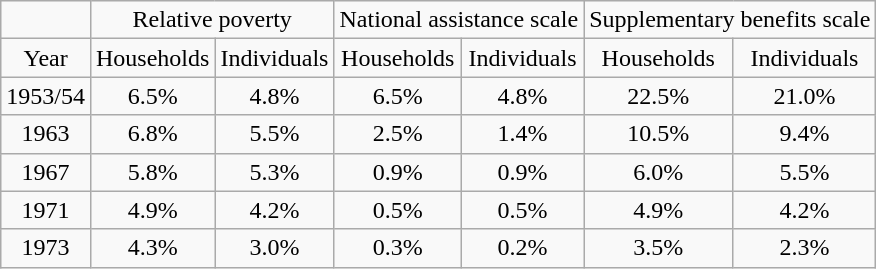<table class="wikitable" style="text-align:center;">
<tr>
<td></td>
<td colspan="2">Relative poverty</td>
<td colspan="2">National assistance scale</td>
<td colspan="2">Supplementary benefits scale</td>
</tr>
<tr>
<td>Year</td>
<td>Households</td>
<td>Individuals</td>
<td>Households</td>
<td>Individuals</td>
<td>Households</td>
<td>Individuals</td>
</tr>
<tr>
<td>1953/54</td>
<td>6.5%</td>
<td>4.8%</td>
<td>6.5%</td>
<td>4.8%</td>
<td>22.5%</td>
<td>21.0%</td>
</tr>
<tr>
<td>1963</td>
<td>6.8%</td>
<td>5.5%</td>
<td>2.5%</td>
<td>1.4%</td>
<td>10.5%</td>
<td>9.4%</td>
</tr>
<tr>
<td>1967</td>
<td>5.8%</td>
<td>5.3%</td>
<td>0.9%</td>
<td>0.9%</td>
<td>6.0%</td>
<td>5.5%</td>
</tr>
<tr>
<td>1971</td>
<td>4.9%</td>
<td>4.2%</td>
<td>0.5%</td>
<td>0.5%</td>
<td>4.9%</td>
<td>4.2%</td>
</tr>
<tr>
<td>1973</td>
<td>4.3%</td>
<td>3.0%</td>
<td>0.3%</td>
<td>0.2%</td>
<td>3.5%</td>
<td>2.3%</td>
</tr>
</table>
